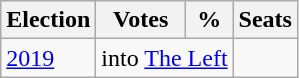<table class="wikitable">
<tr>
<th>Election</th>
<th>Votes</th>
<th>%</th>
<th>Seats</th>
</tr>
<tr>
<td><a href='#'>2019</a></td>
<td colspan="2">into <a href='#'>The Left</a></td>
<td></td>
</tr>
</table>
